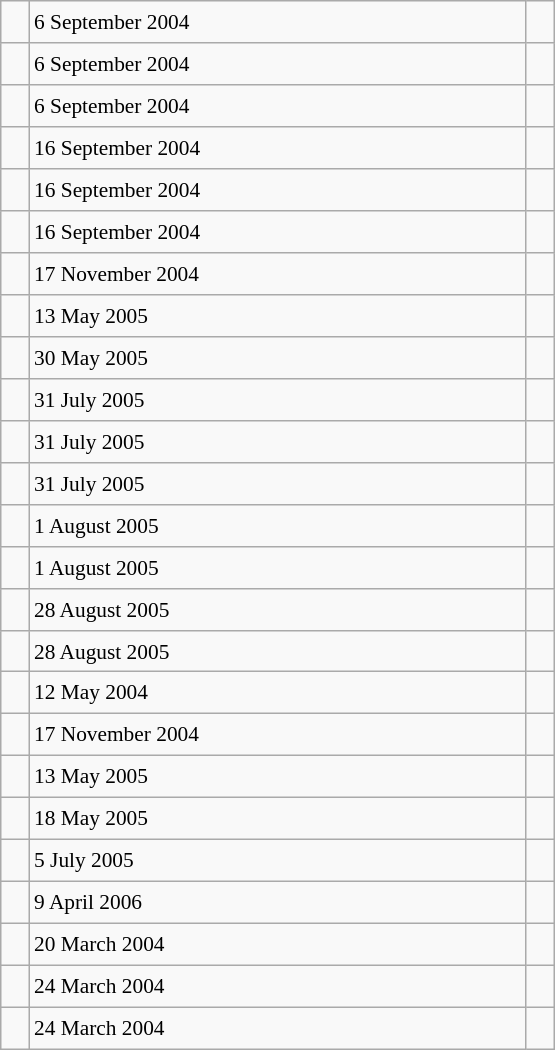<table class="wikitable" style="font-size: 89%; float: left; width: 26em; margin-right: 1em; height: 700px">
<tr>
<td></td>
<td>6 September 2004</td>
<td></td>
</tr>
<tr>
<td></td>
<td>6 September 2004</td>
<td></td>
</tr>
<tr>
<td></td>
<td>6 September 2004</td>
<td></td>
</tr>
<tr>
<td></td>
<td>16 September 2004</td>
<td></td>
</tr>
<tr>
<td></td>
<td>16 September 2004</td>
<td></td>
</tr>
<tr>
<td></td>
<td>16 September 2004</td>
<td></td>
</tr>
<tr>
<td></td>
<td>17 November 2004</td>
<td></td>
</tr>
<tr>
<td></td>
<td>13 May 2005</td>
<td></td>
</tr>
<tr>
<td></td>
<td>30 May 2005</td>
<td></td>
</tr>
<tr>
<td></td>
<td>31 July 2005</td>
<td></td>
</tr>
<tr>
<td></td>
<td>31 July 2005</td>
<td></td>
</tr>
<tr>
<td></td>
<td>31 July 2005</td>
<td></td>
</tr>
<tr>
<td></td>
<td>1 August 2005</td>
<td></td>
</tr>
<tr>
<td></td>
<td>1 August 2005</td>
<td></td>
</tr>
<tr>
<td></td>
<td>28 August 2005</td>
<td></td>
</tr>
<tr>
<td></td>
<td>28 August 2005</td>
<td></td>
</tr>
<tr>
<td></td>
<td>12 May 2004</td>
<td></td>
</tr>
<tr>
<td></td>
<td>17 November 2004</td>
<td></td>
</tr>
<tr>
<td></td>
<td>13 May 2005</td>
<td></td>
</tr>
<tr>
<td></td>
<td>18 May 2005</td>
<td></td>
</tr>
<tr>
<td></td>
<td>5 July 2005</td>
<td></td>
</tr>
<tr>
<td></td>
<td>9 April 2006</td>
<td></td>
</tr>
<tr>
<td></td>
<td>20 March 2004</td>
<td></td>
</tr>
<tr>
<td></td>
<td>24 March 2004</td>
<td></td>
</tr>
<tr>
<td></td>
<td>24 March 2004</td>
<td></td>
</tr>
</table>
